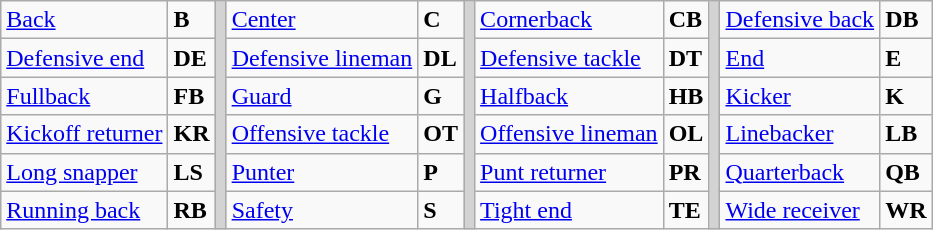<table class="wikitable">
<tr>
<td><a href='#'>Back</a></td>
<td><strong>B</strong></td>
<td rowSpan="6" style="background-color:lightgrey;"></td>
<td><a href='#'>Center</a></td>
<td><strong>C</strong></td>
<td rowSpan="6" style="background-color:lightgrey;"></td>
<td><a href='#'>Cornerback</a></td>
<td><strong>CB</strong></td>
<td rowSpan="6" style="background-color:lightgrey;"></td>
<td><a href='#'>Defensive back</a></td>
<td><strong>DB</strong></td>
</tr>
<tr>
<td><a href='#'>Defensive end</a></td>
<td><strong>DE</strong></td>
<td><a href='#'>Defensive lineman</a></td>
<td><strong>DL</strong></td>
<td><a href='#'>Defensive tackle</a></td>
<td><strong>DT</strong></td>
<td><a href='#'>End</a></td>
<td><strong>E</strong></td>
</tr>
<tr>
<td><a href='#'>Fullback</a></td>
<td><strong>FB</strong></td>
<td><a href='#'>Guard</a></td>
<td><strong>G</strong></td>
<td><a href='#'>Halfback</a></td>
<td><strong>HB</strong></td>
<td><a href='#'>Kicker</a></td>
<td><strong>K</strong></td>
</tr>
<tr>
<td><a href='#'>Kickoff returner</a></td>
<td><strong>KR</strong></td>
<td><a href='#'>Offensive tackle</a></td>
<td><strong>OT</strong></td>
<td><a href='#'>Offensive lineman</a></td>
<td><strong>OL</strong></td>
<td><a href='#'>Linebacker</a></td>
<td><strong>LB</strong></td>
</tr>
<tr>
<td><a href='#'>Long snapper</a></td>
<td><strong>LS</strong></td>
<td><a href='#'>Punter</a></td>
<td><strong>P</strong></td>
<td><a href='#'>Punt returner</a></td>
<td><strong>PR</strong></td>
<td><a href='#'>Quarterback</a></td>
<td><strong>QB</strong></td>
</tr>
<tr>
<td><a href='#'>Running back</a></td>
<td><strong>RB</strong></td>
<td><a href='#'>Safety</a></td>
<td><strong>S</strong></td>
<td><a href='#'>Tight end</a></td>
<td><strong>TE</strong></td>
<td><a href='#'>Wide receiver</a></td>
<td><strong>WR</strong></td>
</tr>
</table>
